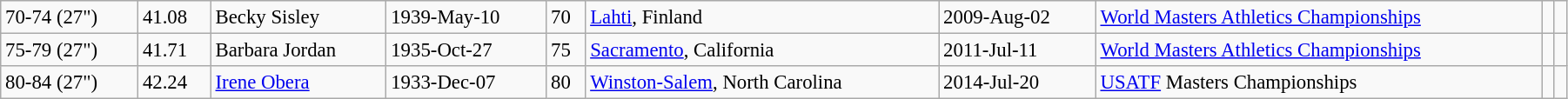<table class="wikitable" style="font-size:95%; width: 95%">
<tr>
<td>70-74 (27")</td>
<td>41.08 </td>
<td>Becky Sisley</td>
<td>1939-May-10</td>
<td>70</td>
<td><a href='#'>Lahti</a>, Finland</td>
<td>2009-Aug-02</td>
<td><a href='#'>World Masters Athletics Championships</a></td>
<td></td>
<td></td>
</tr>
<tr>
<td>75-79 (27")</td>
<td>41.71 </td>
<td>Barbara Jordan</td>
<td>1935-Oct-27</td>
<td>75</td>
<td><a href='#'>Sacramento</a>, California</td>
<td>2011-Jul-11</td>
<td><a href='#'>World Masters Athletics Championships</a></td>
<td></td>
<td></td>
</tr>
<tr>
<td>80-84 (27")</td>
<td>42.24 </td>
<td><a href='#'>Irene Obera</a></td>
<td>1933-Dec-07</td>
<td>80</td>
<td><a href='#'>Winston-Salem</a>, North Carolina</td>
<td>2014-Jul-20</td>
<td><a href='#'>USATF</a> Masters Championships</td>
<td></td>
<td></td>
</tr>
</table>
